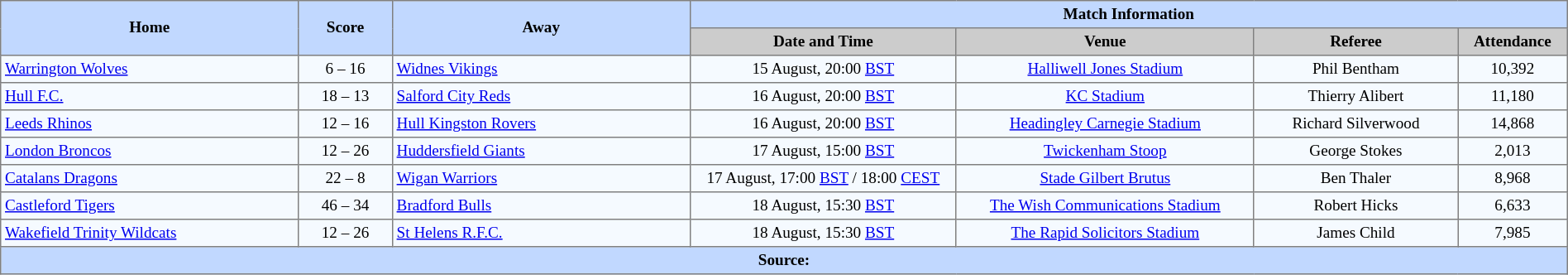<table border=1 style="border-collapse:collapse; font-size:80%; text-align:center;" cellpadding=3 cellspacing=0 width=100%>
<tr bgcolor=#C1D8FF>
<th rowspan=2 width=19%>Home</th>
<th rowspan=2 width=6%>Score</th>
<th rowspan=2 width=19%>Away</th>
<th colspan=6>Match Information</th>
</tr>
<tr bgcolor=#CCCCCC>
<th width=17%>Date and Time</th>
<th width=19%>Venue</th>
<th width=13%>Referee</th>
<th width=7%>Attendance</th>
</tr>
<tr bgcolor=#F5FAFF>
<td align=left> <a href='#'>Warrington Wolves</a></td>
<td>6 – 16</td>
<td align=left> <a href='#'>Widnes Vikings</a></td>
<td>15 August, 20:00 <a href='#'>BST</a></td>
<td><a href='#'>Halliwell Jones Stadium</a></td>
<td>Phil Bentham</td>
<td>10,392</td>
</tr>
<tr bgcolor=#F5FAFF>
<td align=left> <a href='#'>Hull F.C.</a></td>
<td>18 – 13</td>
<td align=left> <a href='#'>Salford City Reds</a></td>
<td>16 August, 20:00 <a href='#'>BST</a></td>
<td><a href='#'>KC Stadium</a></td>
<td>Thierry Alibert</td>
<td>11,180</td>
</tr>
<tr bgcolor=#F5FAFF>
<td align=left> <a href='#'>Leeds Rhinos</a></td>
<td>12 – 16</td>
<td align=left> <a href='#'>Hull Kingston Rovers</a></td>
<td>16 August, 20:00 <a href='#'>BST</a></td>
<td><a href='#'>Headingley Carnegie Stadium</a></td>
<td>Richard Silverwood</td>
<td>14,868</td>
</tr>
<tr bgcolor=#F5FAFF>
<td align=left> <a href='#'>London Broncos</a></td>
<td>12 – 26</td>
<td align=left> <a href='#'>Huddersfield Giants</a></td>
<td>17 August, 15:00 <a href='#'>BST</a></td>
<td><a href='#'>Twickenham Stoop</a></td>
<td>George Stokes</td>
<td>2,013</td>
</tr>
<tr bgcolor=#F5FAFF>
<td align=left> <a href='#'>Catalans Dragons</a></td>
<td>22 – 8</td>
<td align=left> <a href='#'>Wigan Warriors</a></td>
<td>17 August, 17:00 <a href='#'>BST</a> / 18:00 <a href='#'>CEST</a></td>
<td><a href='#'>Stade Gilbert Brutus</a></td>
<td>Ben Thaler</td>
<td>8,968</td>
</tr>
<tr bgcolor=#F5FAFF>
<td align=left> <a href='#'>Castleford Tigers</a></td>
<td>46 – 34</td>
<td align=left> <a href='#'>Bradford Bulls</a></td>
<td>18 August, 15:30 <a href='#'>BST</a></td>
<td><a href='#'>The Wish Communications Stadium</a></td>
<td>Robert Hicks</td>
<td>6,633</td>
</tr>
<tr bgcolor=#F5FAFF>
<td align=left> <a href='#'>Wakefield Trinity Wildcats</a></td>
<td>12 – 26</td>
<td align=left> <a href='#'>St Helens R.F.C.</a></td>
<td>18 August, 15:30 <a href='#'>BST</a></td>
<td><a href='#'>The Rapid Solicitors Stadium</a></td>
<td>James Child</td>
<td>7,985</td>
</tr>
<tr bgcolor=#C1D8FF>
<th colspan=12>Source:</th>
</tr>
</table>
